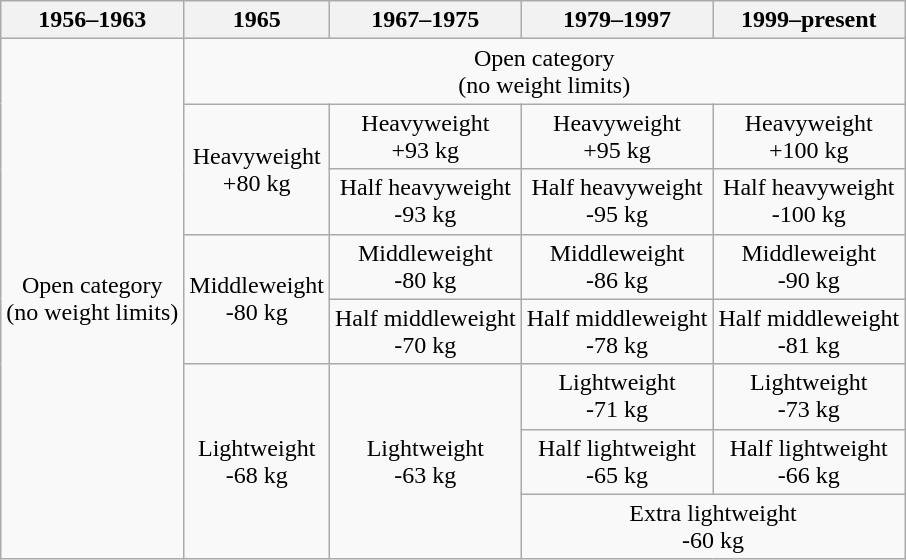<table class="wikitable"  style="text-align:center">
<tr>
<th>1956–1963</th>
<th>1965</th>
<th>1967–1975</th>
<th>1979–1997</th>
<th>1999–present</th>
</tr>
<tr>
<td rowspan=8>Open category<br>(no weight limits)</td>
<td colspan=4>Open category<br>(no weight limits)</td>
</tr>
<tr>
<td rowspan=2>Heavyweight<br>+80 kg</td>
<td>Heavyweight<br>+93 kg</td>
<td>Heavyweight<br>+95 kg</td>
<td>Heavyweight<br>+100 kg</td>
</tr>
<tr>
<td>Half heavyweight<br>-93 kg</td>
<td>Half heavyweight<br>-95 kg</td>
<td>Half heavyweight<br>-100 kg</td>
</tr>
<tr>
<td rowspan=2>Middleweight<br>-80 kg</td>
<td>Middleweight<br>-80 kg</td>
<td>Middleweight<br>-86 kg</td>
<td>Middleweight<br>-90 kg</td>
</tr>
<tr>
<td>Half middleweight<br>-70 kg</td>
<td>Half middleweight<br>-78 kg</td>
<td>Half middleweight<br>-81 kg</td>
</tr>
<tr>
<td rowspan=3>Lightweight<br>-68 kg</td>
<td rowspan=3>Lightweight<br>-63 kg</td>
<td>Lightweight<br>-71 kg</td>
<td>Lightweight<br>-73 kg</td>
</tr>
<tr>
<td>Half lightweight<br>-65 kg</td>
<td>Half lightweight<br>-66 kg</td>
</tr>
<tr>
<td colspan=2>Extra lightweight<br>-60 kg</td>
</tr>
</table>
